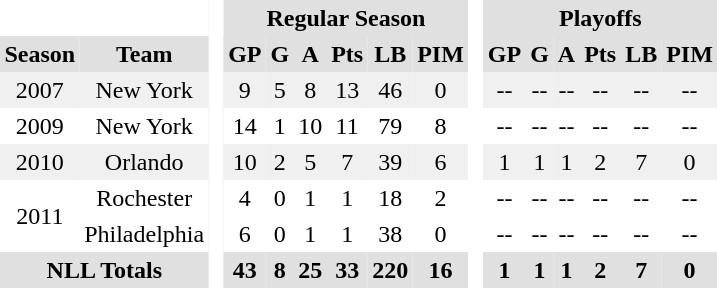<table BORDER="0" CELLPADDING="3" CELLSPACING="0">
<tr ALIGN="center" bgcolor="#e0e0e0">
<th colspan="2" bgcolor="#ffffff"> </th>
<th rowspan="99" bgcolor="#ffffff"> </th>
<th colspan="6">Regular Season</th>
<th rowspan="99" bgcolor="#ffffff"> </th>
<th colspan="6">Playoffs</th>
</tr>
<tr ALIGN="center" bgcolor="#e0e0e0">
<th>Season</th>
<th>Team</th>
<th>GP</th>
<th>G</th>
<th>A</th>
<th>Pts</th>
<th>LB</th>
<th>PIM</th>
<th>GP</th>
<th>G</th>
<th>A</th>
<th>Pts</th>
<th>LB</th>
<th>PIM</th>
</tr>
<tr ALIGN="center" bgcolor="#f0f0f0">
<td>2007</td>
<td>New York</td>
<td>9</td>
<td>5</td>
<td>8</td>
<td>13</td>
<td>46</td>
<td>0</td>
<td>--</td>
<td>--</td>
<td>--</td>
<td>--</td>
<td>--</td>
<td>--</td>
</tr>
<tr ALIGN="center">
<td>2009</td>
<td>New York</td>
<td>14</td>
<td>1</td>
<td>10</td>
<td>11</td>
<td>79</td>
<td>8</td>
<td>--</td>
<td>--</td>
<td>--</td>
<td>--</td>
<td>--</td>
<td>--</td>
</tr>
<tr ALIGN="center" bgcolor="#f0f0f0">
<td>2010</td>
<td>Orlando</td>
<td>10</td>
<td>2</td>
<td>5</td>
<td>7</td>
<td>39</td>
<td>6</td>
<td>1</td>
<td>1</td>
<td>1</td>
<td>2</td>
<td>7</td>
<td>0</td>
</tr>
<tr ALIGN="center">
<td rowspan="2">2011</td>
<td>Rochester</td>
<td>4</td>
<td>0</td>
<td>1</td>
<td>1</td>
<td>18</td>
<td>2</td>
<td>--</td>
<td>--</td>
<td>--</td>
<td>--</td>
<td>--</td>
<td>--</td>
</tr>
<tr ALIGN="center">
<td>Philadelphia</td>
<td>6</td>
<td>0</td>
<td>1</td>
<td>1</td>
<td>38</td>
<td>0</td>
<td>--</td>
<td>--</td>
<td>--</td>
<td>--</td>
<td>--</td>
<td>--</td>
</tr>
<tr ALIGN="center" bgcolor="#e0e0e0">
<th colspan="2">NLL Totals</th>
<th>43</th>
<th>8</th>
<th>25</th>
<th>33</th>
<th>220</th>
<th>16</th>
<th>1</th>
<th>1</th>
<th>1</th>
<th>2</th>
<th>7</th>
<th>0</th>
</tr>
</table>
